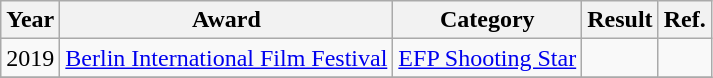<table class="wikitable">
<tr>
<th>Year</th>
<th>Award</th>
<th>Category</th>
<th>Result</th>
<th>Ref.</th>
</tr>
<tr>
<td>2019</td>
<td><a href='#'>Berlin International Film Festival</a></td>
<td><a href='#'>EFP Shooting Star</a></td>
<td></td>
<td></td>
</tr>
<tr>
</tr>
</table>
